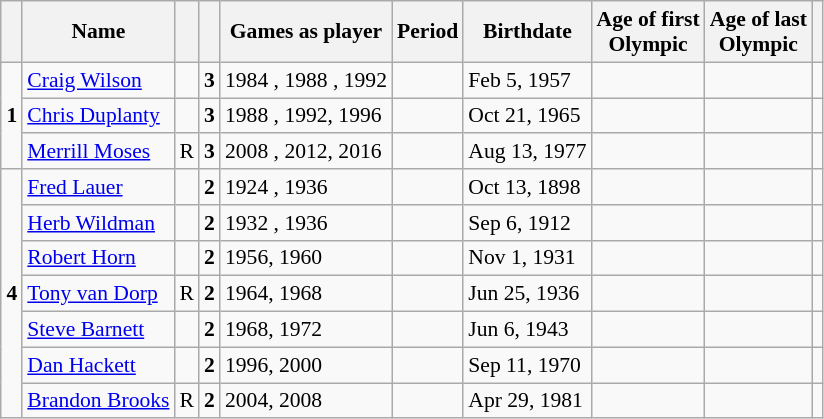<table class="wikitable sortable" style="text-align: left; font-size: 90%; margin-left: 1em;">
<tr>
<th></th>
<th>Name</th>
<th></th>
<th></th>
<th>Games as player</th>
<th>Period</th>
<th>Birthdate</th>
<th>Age of first<br>Olympic </th>
<th>Age of last<br>Olympic </th>
<th></th>
</tr>
<tr>
<td rowspan="3" style="text-align: center;"><strong>1</strong></td>
<td data-sort-value="Wilson, Craig"><a href='#'>Craig Wilson</a></td>
<td style="text-align: center;"></td>
<td style="text-align: center;"><strong>3</strong></td>
<td>1984 , 1988 , 1992</td>
<td></td>
<td>Feb 5, 1957</td>
<td></td>
<td></td>
<td></td>
</tr>
<tr>
<td data-sort-value="Duplanty, Chris"><a href='#'>Chris Duplanty</a></td>
<td style="text-align: center;"></td>
<td style="text-align: center;"><strong>3</strong></td>
<td>1988 , 1992, 1996</td>
<td></td>
<td>Oct 21, 1965</td>
<td></td>
<td></td>
<td></td>
</tr>
<tr>
<td data-sort-value="Moses, Merrill"><a href='#'>Merrill Moses</a></td>
<td style="text-align: center;">R</td>
<td style="text-align: center;"><strong>3</strong></td>
<td>2008 , 2012, 2016</td>
<td></td>
<td>Aug 13, 1977</td>
<td></td>
<td></td>
<td></td>
</tr>
<tr>
<td rowspan="7" style="text-align: center;"><strong>4</strong></td>
<td data-sort-value="Lauer, Fred"><a href='#'>Fred Lauer</a></td>
<td style="text-align: center;"></td>
<td style="text-align: center;"><strong>2</strong></td>
<td>1924 , 1936</td>
<td></td>
<td>Oct 13, 1898</td>
<td></td>
<td></td>
<td></td>
</tr>
<tr>
<td data-sort-value="Wildman, Herb"><a href='#'>Herb Wildman</a></td>
<td style="text-align: center;"></td>
<td style="text-align: center;"><strong>2</strong></td>
<td>1932 , 1936</td>
<td></td>
<td>Sep 6, 1912</td>
<td></td>
<td></td>
<td></td>
</tr>
<tr>
<td data-sort-value="Horn, Robert"><a href='#'>Robert Horn</a></td>
<td style="text-align: center;"></td>
<td style="text-align: center;"><strong>2</strong></td>
<td>1956, 1960</td>
<td></td>
<td>Nov 1, 1931</td>
<td></td>
<td></td>
<td></td>
</tr>
<tr>
<td data-sort-value="van Dorp, Tony"><a href='#'>Tony van Dorp</a></td>
<td style="text-align: center;">R</td>
<td style="text-align: center;"><strong>2</strong></td>
<td>1964, 1968</td>
<td></td>
<td>Jun 25, 1936</td>
<td></td>
<td></td>
<td></td>
</tr>
<tr>
<td data-sort-value="Barnett, Steve"><a href='#'>Steve Barnett</a></td>
<td style="text-align: center;"></td>
<td style="text-align: center;"><strong>2</strong></td>
<td>1968, 1972 </td>
<td></td>
<td>Jun 6, 1943</td>
<td></td>
<td></td>
<td></td>
</tr>
<tr>
<td data-sort-value="Hackett, Dan"><a href='#'>Dan Hackett</a></td>
<td style="text-align: center;"></td>
<td style="text-align: center;"><strong>2</strong></td>
<td>1996, 2000</td>
<td></td>
<td>Sep 11, 1970</td>
<td></td>
<td></td>
<td></td>
</tr>
<tr>
<td data-sort-value="Brooks, Brandon"><a href='#'>Brandon Brooks</a></td>
<td style="text-align: center;">R</td>
<td style="text-align: center;"><strong>2</strong></td>
<td>2004, 2008 </td>
<td></td>
<td>Apr 29, 1981</td>
<td></td>
<td></td>
<td></td>
</tr>
</table>
